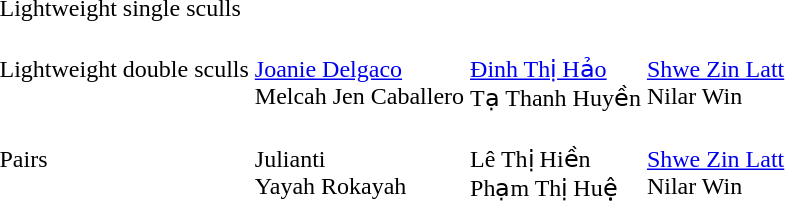<table>
<tr>
<td>Lightweight single sculls</td>
<td></td>
<td></td>
<td nowrap=true></td>
</tr>
<tr>
<td>Lightweight double sculls</td>
<td nowrap=true><br><a href='#'>Joanie Delgaco</a><br>Melcah Jen Caballero</td>
<td nowrap=true><br><a href='#'>Đinh Thị Hảo</a><br>Tạ Thanh Huyền</td>
<td><br><a href='#'>Shwe Zin Latt</a><br>Nilar Win</td>
</tr>
<tr>
<td>Pairs</td>
<td><br>Julianti<br>Yayah Rokayah</td>
<td><br>Lê Thị Hiền<br>Phạm Thị Huệ</td>
<td><br><a href='#'>Shwe Zin Latt</a><br>Nilar Win</td>
</tr>
</table>
